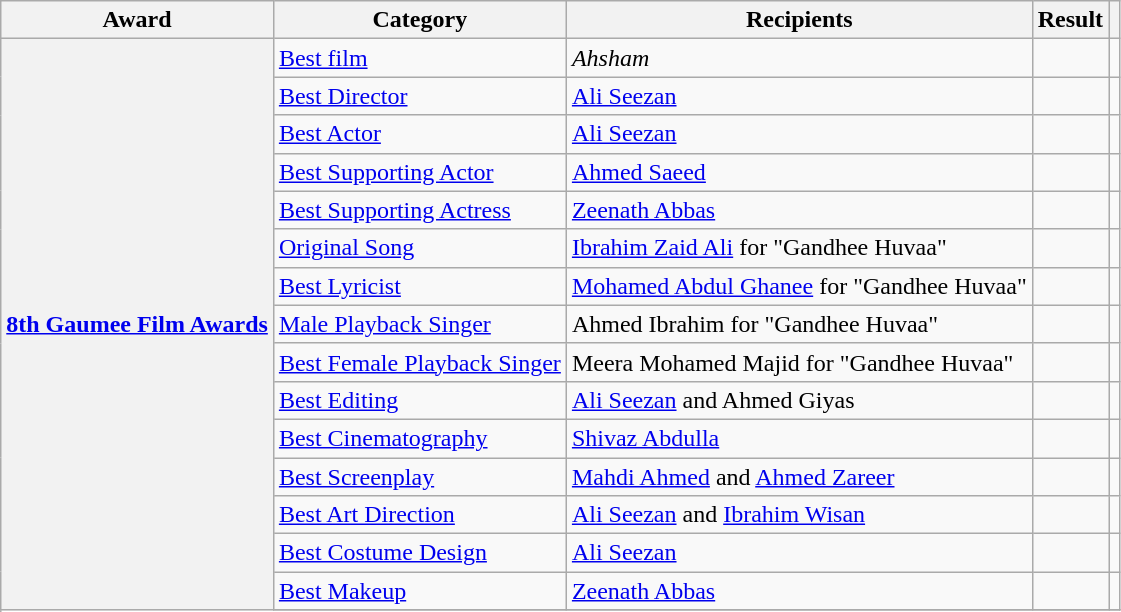<table class="wikitable plainrowheaders sortable">
<tr>
<th scope="col">Award</th>
<th scope="col">Category</th>
<th scope="col">Recipients</th>
<th scope="col">Result</th>
<th scope="col" class="unsortable"></th>
</tr>
<tr>
<th scope="row" rowspan="22"><a href='#'>8th Gaumee Film Awards</a></th>
<td><a href='#'>Best film</a></td>
<td><em>Ahsham</em></td>
<td></td>
<td style="text-align:center;"></td>
</tr>
<tr>
<td><a href='#'>Best Director</a></td>
<td><a href='#'>Ali Seezan</a></td>
<td></td>
<td style="text-align:center;"></td>
</tr>
<tr>
<td><a href='#'>Best Actor</a></td>
<td><a href='#'>Ali Seezan</a></td>
<td></td>
<td style="text-align:center;"></td>
</tr>
<tr>
<td><a href='#'>Best Supporting Actor</a></td>
<td><a href='#'>Ahmed Saeed</a></td>
<td></td>
<td style="text-align:center;"></td>
</tr>
<tr>
<td><a href='#'>Best Supporting Actress</a></td>
<td><a href='#'>Zeenath Abbas</a></td>
<td></td>
<td style="text-align:center;"></td>
</tr>
<tr>
<td><a href='#'>Original Song</a></td>
<td><a href='#'>Ibrahim Zaid Ali</a> for "Gandhee Huvaa"</td>
<td></td>
<td style="text-align:center;"></td>
</tr>
<tr>
<td><a href='#'>Best Lyricist</a></td>
<td><a href='#'>Mohamed Abdul Ghanee</a> for "Gandhee Huvaa"</td>
<td></td>
<td style="text-align:center;"></td>
</tr>
<tr>
<td><a href='#'>Male Playback Singer</a></td>
<td>Ahmed Ibrahim for "Gandhee Huvaa"</td>
<td></td>
<td style="text-align:center;"></td>
</tr>
<tr>
<td><a href='#'>Best Female Playback Singer</a></td>
<td>Meera Mohamed Majid for "Gandhee Huvaa"</td>
<td></td>
<td style="text-align:center;"></td>
</tr>
<tr>
<td><a href='#'>Best Editing</a></td>
<td><a href='#'>Ali Seezan</a> and Ahmed Giyas</td>
<td></td>
<td style="text-align:center;"></td>
</tr>
<tr>
<td><a href='#'>Best Cinematography</a></td>
<td><a href='#'>Shivaz Abdulla</a></td>
<td></td>
<td style="text-align:center;"></td>
</tr>
<tr>
<td><a href='#'>Best Screenplay</a></td>
<td><a href='#'>Mahdi Ahmed</a> and <a href='#'>Ahmed Zareer</a></td>
<td></td>
<td style="text-align:center;"></td>
</tr>
<tr>
<td><a href='#'>Best Art Direction</a></td>
<td><a href='#'>Ali Seezan</a> and <a href='#'>Ibrahim Wisan</a></td>
<td></td>
<td style="text-align:center;"></td>
</tr>
<tr>
<td><a href='#'>Best Costume Design</a></td>
<td><a href='#'>Ali Seezan</a></td>
<td></td>
<td style="text-align:center;"></td>
</tr>
<tr>
<td><a href='#'>Best Makeup</a></td>
<td><a href='#'>Zeenath Abbas</a></td>
<td></td>
<td style="text-align:center;"></td>
</tr>
<tr>
</tr>
</table>
